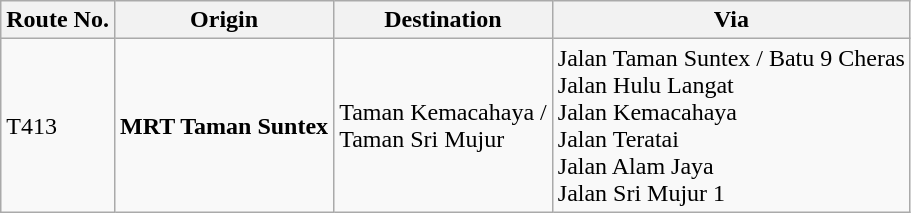<table class="wikitable">
<tr>
<th>Route No.</th>
<th>Origin</th>
<th>Destination</th>
<th>Via</th>
</tr>
<tr>
<td>T413</td>
<td> <strong>MRT Taman Suntex</strong></td>
<td>Taman Kemacahaya /<br>Taman Sri Mujur</td>
<td>Jalan Taman Suntex / Batu 9 Cheras<br>Jalan Hulu Langat<br>Jalan Kemacahaya<br>Jalan Teratai<br>Jalan Alam Jaya<br>Jalan Sri Mujur 1</td>
</tr>
</table>
